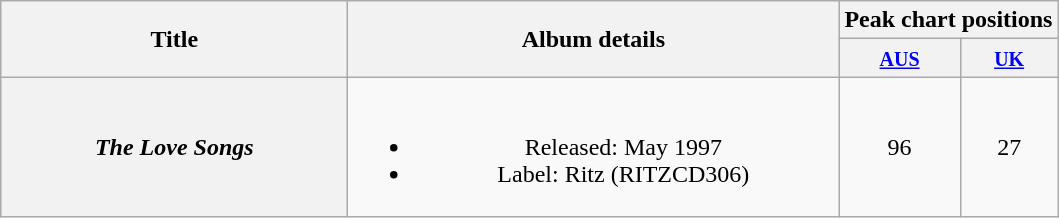<table class="wikitable plainrowheaders" style="text-align:center;">
<tr>
<th scope="col" rowspan="2" style="width:14em;">Title</th>
<th scope="col" rowspan="2" style="width:20em;">Album details</th>
<th scope="col" colspan="2">Peak chart positions</th>
</tr>
<tr>
<th><small><a href='#'>AUS</a></small> <br></th>
<th><small><a href='#'>UK</a></small> <br></th>
</tr>
<tr>
<th scope="row"><em>The Love Songs</em></th>
<td><br><ul><li>Released: May 1997</li><li>Label: Ritz (RITZCD306)</li></ul></td>
<td align=center>96</td>
<td align=center>27</td>
</tr>
</table>
